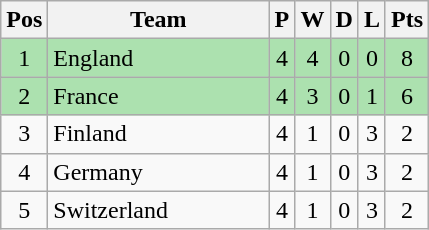<table class="wikitable" style="font-size: 100%">
<tr>
<th width=20>Pos</th>
<th width=140>Team</th>
<th width=10>P</th>
<th width=10>W</th>
<th width=10>D</th>
<th width=10>L</th>
<th width=20>Pts</th>
</tr>
<tr align=center style="background:#ACE1AF;">
<td>1</td>
<td align="left"> England</td>
<td>4</td>
<td>4</td>
<td>0</td>
<td>0</td>
<td>8</td>
</tr>
<tr align=center style="background:#ACE1AF;">
<td>2</td>
<td align="left"> France</td>
<td>4</td>
<td>3</td>
<td>0</td>
<td>1</td>
<td>6</td>
</tr>
<tr align=center>
<td>3</td>
<td align="left"> Finland</td>
<td>4</td>
<td>1</td>
<td>0</td>
<td>3</td>
<td>2</td>
</tr>
<tr align=center>
<td>4</td>
<td align="left"> Germany</td>
<td>4</td>
<td>1</td>
<td>0</td>
<td>3</td>
<td>2</td>
</tr>
<tr align=center>
<td>5</td>
<td align="left"> Switzerland</td>
<td>4</td>
<td>1</td>
<td>0</td>
<td>3</td>
<td>2</td>
</tr>
</table>
